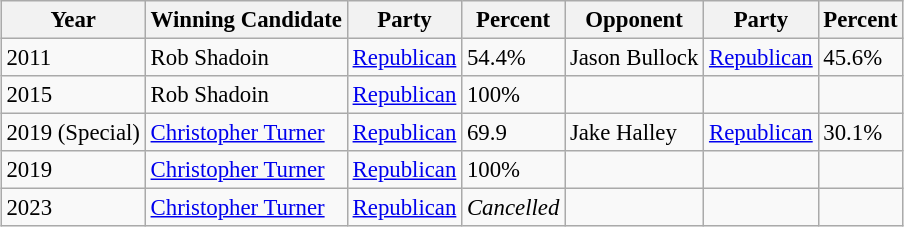<table class="wikitable" style="margin:0.5em auto; font-size:95%;">
<tr>
<th>Year</th>
<th>Winning Candidate</th>
<th>Party</th>
<th>Percent</th>
<th>Opponent</th>
<th>Party</th>
<th>Percent</th>
</tr>
<tr>
<td>2011</td>
<td>Rob Shadoin</td>
<td><a href='#'>Republican</a></td>
<td>54.4%</td>
<td>Jason Bullock</td>
<td><a href='#'>Republican</a></td>
<td>45.6%</td>
</tr>
<tr>
<td>2015</td>
<td>Rob Shadoin</td>
<td><a href='#'>Republican</a></td>
<td>100%</td>
<td></td>
<td></td>
<td></td>
</tr>
<tr>
<td>2019 (Special)</td>
<td><a href='#'>Christopher Turner</a></td>
<td><a href='#'>Republican</a></td>
<td>69.9</td>
<td>Jake Halley</td>
<td><a href='#'>Republican</a></td>
<td>30.1%</td>
</tr>
<tr>
<td>2019</td>
<td><a href='#'>Christopher Turner</a></td>
<td><a href='#'>Republican</a></td>
<td>100%</td>
<td></td>
<td></td>
<td></td>
</tr>
<tr>
<td>2023</td>
<td><a href='#'>Christopher Turner</a></td>
<td><a href='#'>Republican</a></td>
<td><em>Cancelled</em></td>
<td></td>
<td></td>
<td></td>
</tr>
</table>
